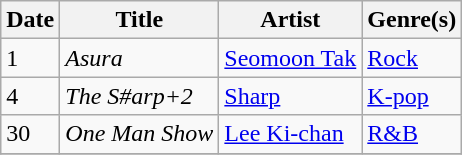<table class="wikitable" style="text-align: left;">
<tr>
<th>Date</th>
<th>Title</th>
<th>Artist</th>
<th>Genre(s)</th>
</tr>
<tr>
<td>1</td>
<td><em>Asura</em></td>
<td><a href='#'>Seomoon Tak</a></td>
<td><a href='#'>Rock</a></td>
</tr>
<tr>
<td>4</td>
<td><em>The S#arp+2</em></td>
<td><a href='#'>Sharp</a></td>
<td><a href='#'>K-pop</a></td>
</tr>
<tr>
<td>30</td>
<td><em>One Man Show</em></td>
<td><a href='#'>Lee Ki-chan</a></td>
<td><a href='#'>R&B</a></td>
</tr>
<tr>
</tr>
</table>
